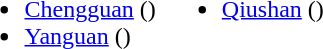<table>
<tr>
<td valign="top"><br><ul><li><a href='#'>Chengguan</a> ()</li><li><a href='#'>Yanguan</a> ()</li></ul></td>
<td valign="top"><br><ul><li><a href='#'>Qiushan</a> ()</li></ul></td>
</tr>
</table>
